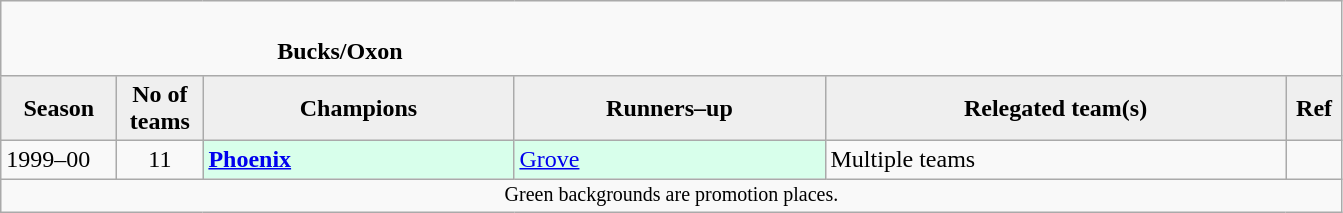<table class="wikitable" style="text-align: left;">
<tr>
<td colspan="11" cellpadding="0" cellspacing="0"><br><table border="0" style="width:100%;" cellpadding="0" cellspacing="0">
<tr>
<td style="width:20%; border:0;"></td>
<td style="border:0;"><strong>Bucks/Oxon</strong></td>
<td style="width:20%; border:0;"></td>
</tr>
</table>
</td>
</tr>
<tr>
<th style="background:#efefef; width:70px;">Season</th>
<th style="background:#efefef; width:50px;">No of teams</th>
<th style="background:#efefef; width:200px;">Champions</th>
<th style="background:#efefef; width:200px;">Runners–up</th>
<th style="background:#efefef; width:300px;">Relegated team(s)</th>
<th style="background:#efefef; width:30px;">Ref</th>
</tr>
<tr align=left>
<td>1999–00</td>
<td style="text-align: center;">11</td>
<td style="background:#d8ffeb;"><strong><a href='#'>Phoenix</a></strong></td>
<td style="background:#d8ffeb;"><a href='#'>Grove</a></td>
<td>Multiple teams</td>
<td></td>
</tr>
<tr>
<td colspan="15"  style="border:0; font-size:smaller; text-align:center;">Green backgrounds are promotion places.</td>
</tr>
</table>
